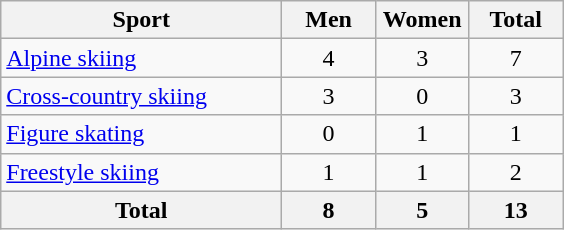<table class="wikitable sortable" style="text-align:center;">
<tr>
<th width=180>Sport</th>
<th width=55>Men</th>
<th width=55>Women</th>
<th width=55>Total</th>
</tr>
<tr>
<td align=left><a href='#'>Alpine skiing</a></td>
<td>4</td>
<td>3</td>
<td>7</td>
</tr>
<tr>
<td align=left><a href='#'>Cross-country skiing</a></td>
<td>3</td>
<td>0</td>
<td>3</td>
</tr>
<tr>
<td align=left><a href='#'>Figure skating</a></td>
<td>0</td>
<td>1</td>
<td>1</td>
</tr>
<tr>
<td align=left><a href='#'>Freestyle skiing</a></td>
<td>1</td>
<td>1</td>
<td>2</td>
</tr>
<tr>
<th>Total</th>
<th>8</th>
<th>5</th>
<th>13</th>
</tr>
</table>
